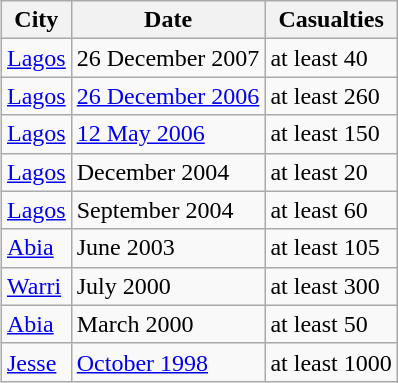<table class="wikitable" style="float:right;clear:right;margin:0 0 0.5em 1em;">
<tr>
<th>City</th>
<th>Date</th>
<th>Casualties</th>
</tr>
<tr>
<td><a href='#'>Lagos</a></td>
<td>26 December 2007</td>
<td>at least 40</td>
</tr>
<tr>
<td><a href='#'>Lagos</a></td>
<td><a href='#'>26 December 2006</a></td>
<td>at least 260</td>
</tr>
<tr>
<td><a href='#'>Lagos</a></td>
<td><a href='#'>12 May 2006</a></td>
<td>at least 150</td>
</tr>
<tr>
<td><a href='#'>Lagos</a></td>
<td>December 2004</td>
<td>at least 20</td>
</tr>
<tr>
<td><a href='#'>Lagos</a></td>
<td>September 2004</td>
<td>at least 60</td>
</tr>
<tr>
<td><a href='#'>Abia</a></td>
<td>June 2003</td>
<td>at least 105</td>
</tr>
<tr>
<td><a href='#'>Warri</a></td>
<td>July 2000</td>
<td>at least 300</td>
</tr>
<tr>
<td><a href='#'>Abia</a></td>
<td>March 2000</td>
<td>at least 50</td>
</tr>
<tr>
<td><a href='#'>Jesse</a></td>
<td><a href='#'>October 1998</a></td>
<td>at least 1000</td>
</tr>
</table>
